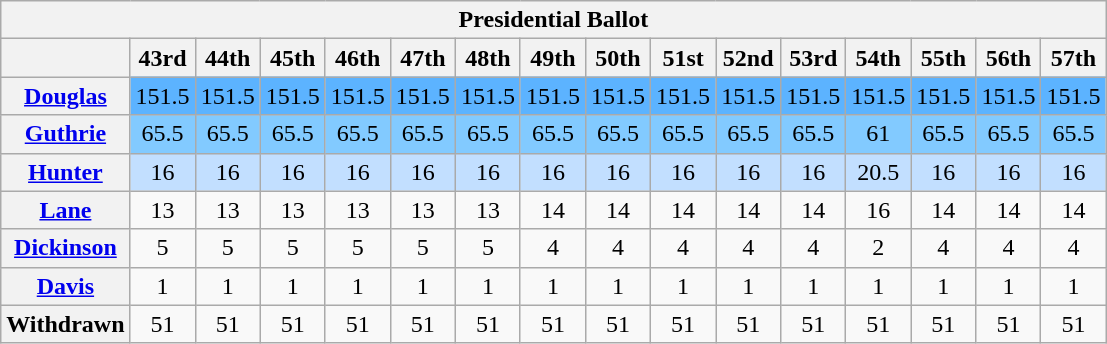<table class="wikitable sortable" style="text-align:center">
<tr>
<th colspan="16"><strong>Presidential Ballot</strong></th>
</tr>
<tr>
<th></th>
<th>43rd</th>
<th>44th</th>
<th>45th</th>
<th>46th</th>
<th>47th</th>
<th>48th</th>
<th>49th</th>
<th>50th</th>
<th>51st</th>
<th>52nd</th>
<th>53rd</th>
<th>54th</th>
<th>55th</th>
<th>56th</th>
<th>57th</th>
</tr>
<tr>
<th><a href='#'>Douglas</a></th>
<td style="background:#5cb3ff">151.5</td>
<td style="background:#5cb3ff">151.5</td>
<td style="background:#5cb3ff">151.5</td>
<td style="background:#5cb3ff">151.5</td>
<td style="background:#5cb3ff">151.5</td>
<td style="background:#5cb3ff">151.5</td>
<td style="background:#5cb3ff">151.5</td>
<td style="background:#5cb3ff">151.5</td>
<td style="background:#5cb3ff">151.5</td>
<td style="background:#5cb3ff">151.5</td>
<td style="background:#5cb3ff">151.5</td>
<td style="background:#5cb3ff">151.5</td>
<td style="background:#5cb3ff">151.5</td>
<td style="background:#5cb3ff">151.5</td>
<td style="background:#5cb3ff">151.5</td>
</tr>
<tr>
<th><a href='#'>Guthrie</a></th>
<td style="background:#82caff">65.5</td>
<td style="background:#82caff">65.5</td>
<td style="background:#82caff">65.5</td>
<td style="background:#82caff">65.5</td>
<td style="background:#82caff">65.5</td>
<td style="background:#82caff">65.5</td>
<td style="background:#82caff">65.5</td>
<td style="background:#82caff">65.5</td>
<td style="background:#82caff">65.5</td>
<td style="background:#82caff">65.5</td>
<td style="background:#82caff">65.5</td>
<td style="background:#82caff">61</td>
<td style="background:#82caff">65.5</td>
<td style="background:#82caff">65.5</td>
<td style="background:#82caff">65.5</td>
</tr>
<tr>
<th><a href='#'>Hunter</a></th>
<td style="background:#c2dfff">16</td>
<td style="background:#c2dfff">16</td>
<td style="background:#c2dfff">16</td>
<td style="background:#c2dfff">16</td>
<td style="background:#c2dfff">16</td>
<td style="background:#c2dfff">16</td>
<td style="background:#c2dfff">16</td>
<td style="background:#c2dfff">16</td>
<td style="background:#c2dfff">16</td>
<td style="background:#c2dfff">16</td>
<td style="background:#c2dfff">16</td>
<td style="background:#c2dfff">20.5</td>
<td style="background:#c2dfff">16</td>
<td style="background:#c2dfff">16</td>
<td style="background:#c2dfff">16</td>
</tr>
<tr>
<th><a href='#'>Lane</a></th>
<td>13</td>
<td>13</td>
<td>13</td>
<td>13</td>
<td>13</td>
<td>13</td>
<td>14</td>
<td>14</td>
<td>14</td>
<td>14</td>
<td>14</td>
<td>16</td>
<td>14</td>
<td>14</td>
<td>14</td>
</tr>
<tr>
<th><a href='#'>Dickinson</a></th>
<td>5</td>
<td>5</td>
<td>5</td>
<td>5</td>
<td>5</td>
<td>5</td>
<td>4</td>
<td>4</td>
<td>4</td>
<td>4</td>
<td>4</td>
<td>2</td>
<td>4</td>
<td>4</td>
<td>4</td>
</tr>
<tr>
<th><a href='#'>Davis</a></th>
<td>1</td>
<td>1</td>
<td>1</td>
<td>1</td>
<td>1</td>
<td>1</td>
<td>1</td>
<td>1</td>
<td>1</td>
<td>1</td>
<td>1</td>
<td>1</td>
<td>1</td>
<td>1</td>
<td>1</td>
</tr>
<tr>
<th>Withdrawn</th>
<td>51</td>
<td>51</td>
<td>51</td>
<td>51</td>
<td>51</td>
<td>51</td>
<td>51</td>
<td>51</td>
<td>51</td>
<td>51</td>
<td>51</td>
<td>51</td>
<td>51</td>
<td>51</td>
<td>51</td>
</tr>
</table>
